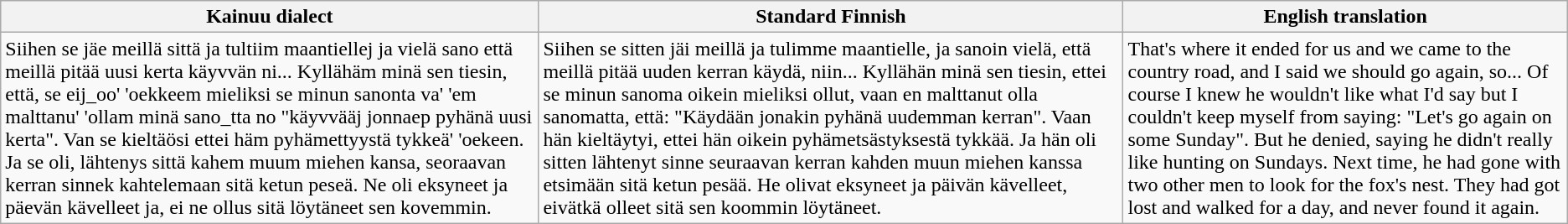<table class="wikitable">
<tr>
<th>Kainuu dialect</th>
<th>Standard Finnish</th>
<th>English translation</th>
</tr>
<tr>
<td>Siihen se jäe meillä sittä ja tultiim maantiellej ja vielä sano että meillä pitää uusi kerta käyvvän ni... Kyllähäm minä sen tiesin, että, se eij_oo' 'oekkeem mieliksi se minun sanonta va' 'em malttanu' 'ollam minä sano_tta no "käyvvääj jonnaep pyhänä uusi kerta". Van se kieltäösi ettei häm pyhämettyystä tykkeä' 'oekeen. Ja se oli, lähtenys sittä kahem muum miehen kansa, seoraavan kerran sinnek kahtelemaan sitä ketun peseä. Ne oli eksyneet ja päevän kävelleet ja, ei ne ollus sitä löytäneet sen kovemmin.</td>
<td>Siihen se sitten jäi meillä ja tulimme maantielle, ja sanoin vielä, että meillä pitää uuden kerran käydä, niin... Kyllähän minä sen tiesin, ettei se minun sanoma oikein mieliksi ollut, vaan en malttanut olla sanomatta, että: "Käydään jonakin pyhänä uudemman kerran". Vaan hän kieltäytyi, ettei hän oikein pyhämetsästyksestä tykkää. Ja hän oli sitten lähtenyt sinne seuraavan kerran kahden muun miehen kanssa etsimään sitä ketun pesää. He olivat eksyneet ja päivän kävelleet, eivätkä olleet sitä sen koommin löytäneet.</td>
<td>That's where it ended for us and we came to the country road, and I said we should go again, so... Of course I knew he wouldn't like what I'd say but I couldn't keep myself from saying: "Let's go again on some Sunday". But he denied, saying he didn't really like hunting on Sundays. Next time, he had gone with two other men to look for the fox's nest. They had got lost and walked for a day, and never found it again.</td>
</tr>
</table>
